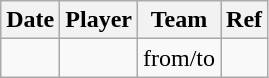<table class="wikitable">
<tr>
<th>Date</th>
<th>Player</th>
<th>Team</th>
<th>Ref</th>
</tr>
<tr>
<td></td>
<td></td>
<td>from/to</td>
<td></td>
</tr>
</table>
